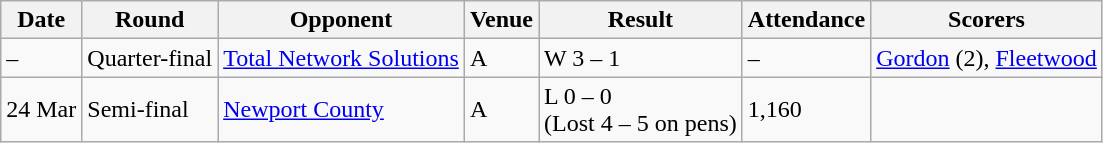<table class="wikitable">
<tr>
<th>Date</th>
<th>Round</th>
<th>Opponent</th>
<th>Venue</th>
<th>Result</th>
<th>Attendance</th>
<th>Scorers</th>
</tr>
<tr>
<td>–</td>
<td>Quarter-final</td>
<td><a href='#'>Total Network Solutions</a></td>
<td>A</td>
<td>W 3 – 1</td>
<td>–</td>
<td><a href='#'>Gordon</a> (2), <a href='#'>Fleetwood</a></td>
</tr>
<tr>
<td>24 Mar</td>
<td>Semi-final</td>
<td><a href='#'>Newport County</a></td>
<td>A</td>
<td>L 0 – 0<br>(Lost 4 – 5 on pens)</td>
<td>1,160</td>
<td></td>
</tr>
</table>
